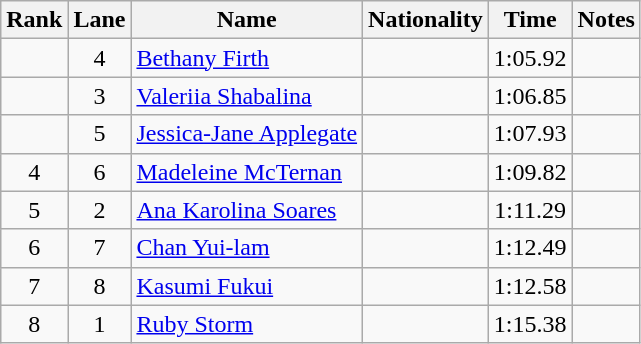<table class="wikitable sortable" style="text-align:center">
<tr>
<th>Rank</th>
<th>Lane</th>
<th>Name</th>
<th>Nationality</th>
<th>Time</th>
<th>Notes</th>
</tr>
<tr>
<td></td>
<td>4</td>
<td align=left><a href='#'>Bethany Firth</a></td>
<td align=left></td>
<td>1:05.92</td>
<td></td>
</tr>
<tr>
<td></td>
<td>3</td>
<td align=left><a href='#'>Valeriia Shabalina</a></td>
<td align=left></td>
<td>1:06.85</td>
<td></td>
</tr>
<tr>
<td></td>
<td>5</td>
<td align=left><a href='#'>Jessica-Jane Applegate</a></td>
<td align=left></td>
<td>1:07.93</td>
<td></td>
</tr>
<tr>
<td>4</td>
<td>6</td>
<td align=left><a href='#'>Madeleine McTernan</a></td>
<td align=left></td>
<td>1:09.82</td>
<td></td>
</tr>
<tr>
<td>5</td>
<td>2</td>
<td align=left><a href='#'>Ana Karolina Soares</a></td>
<td align=left></td>
<td>1:11.29</td>
<td></td>
</tr>
<tr>
<td>6</td>
<td>7</td>
<td align=left><a href='#'>Chan Yui-lam</a></td>
<td align=left></td>
<td>1:12.49</td>
<td></td>
</tr>
<tr>
<td>7</td>
<td>8</td>
<td align=left><a href='#'>Kasumi Fukui</a></td>
<td align=left></td>
<td>1:12.58</td>
<td></td>
</tr>
<tr>
<td>8</td>
<td>1</td>
<td align=left><a href='#'>Ruby Storm</a></td>
<td align=left></td>
<td>1:15.38</td>
<td></td>
</tr>
</table>
